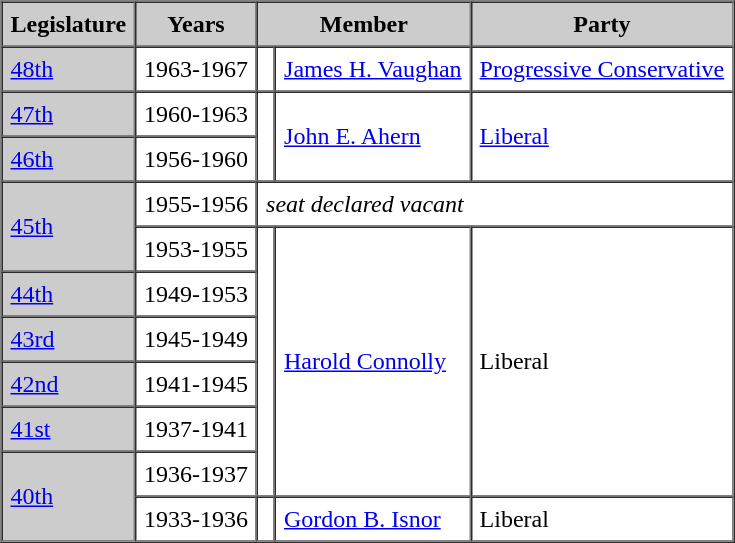<table border=1 cellpadding=5 cellspacing=0>
<tr bgcolor="CCCCCC">
<th>Legislature</th>
<th>Years</th>
<th colspan="2">Member</th>
<th>Party</th>
</tr>
<tr>
<td bgcolor="CCCCCC"><a href='#'>48th</a></td>
<td>1963-1967</td>
<td></td>
<td><a href='#'>James H. Vaughan</a></td>
<td><a href='#'>Progressive Conservative</a></td>
</tr>
<tr>
<td bgcolor="CCCCCC"><a href='#'>47th</a></td>
<td>1960-1963</td>
<td rowspan="2" ></td>
<td rowspan="2"><a href='#'>John E. Ahern</a></td>
<td rowspan="2"><a href='#'>Liberal</a></td>
</tr>
<tr>
<td bgcolor="CCCCCC"><a href='#'>46th</a></td>
<td>1956-1960</td>
</tr>
<tr>
<td rowspan="2" bgcolor="CCCCCC"><a href='#'>45th</a></td>
<td>1955-1956</td>
<td colspan="3"><div><em>seat declared vacant</em></div></td>
</tr>
<tr>
<td>1953-1955</td>
<td rowspan="6" ></td>
<td rowspan="6"><a href='#'>Harold Connolly</a></td>
<td rowspan="6">Liberal</td>
</tr>
<tr>
<td bgcolor="CCCCCC"><a href='#'>44th</a></td>
<td>1949-1953</td>
</tr>
<tr>
<td bgcolor="CCCCCC"><a href='#'>43rd</a></td>
<td>1945-1949</td>
</tr>
<tr>
<td bgcolor="CCCCCC"><a href='#'>42nd</a></td>
<td>1941-1945</td>
</tr>
<tr>
<td bgcolor="CCCCCC"><a href='#'>41st</a></td>
<td>1937-1941</td>
</tr>
<tr>
<td rowspan="2" bgcolor="CCCCCC"><a href='#'>40th</a></td>
<td>1936-1937</td>
</tr>
<tr>
<td>1933-1936</td>
<td></td>
<td><a href='#'>Gordon B. Isnor</a></td>
<td>Liberal</td>
</tr>
</table>
